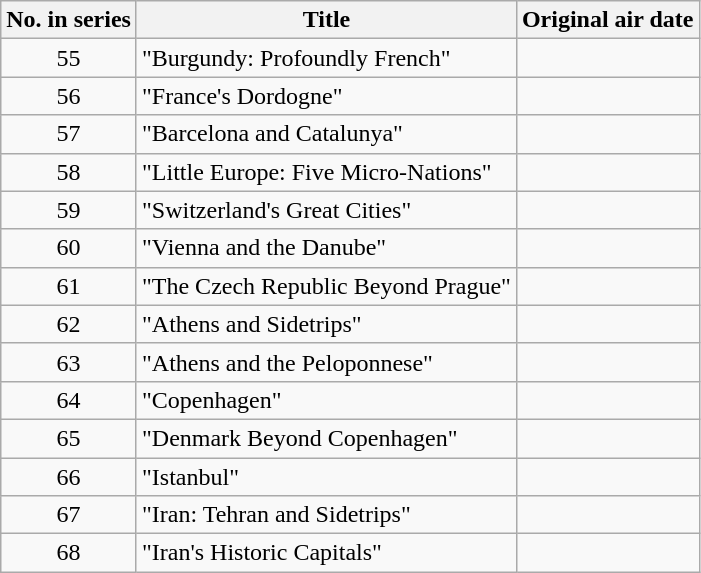<table class="wikitable plainrowheaders" style="text-align:center">
<tr>
<th scope="col">No. in series</th>
<th scope="col">Title</th>
<th scope="col">Original air date</th>
</tr>
<tr>
<td scope="row">55</td>
<td style="text-align:left">"Burgundy: Profoundly French"</td>
<td></td>
</tr>
<tr>
<td scope="row">56</td>
<td style="text-align:left">"France's Dordogne"</td>
<td></td>
</tr>
<tr>
<td scope="row">57</td>
<td style="text-align:left">"Barcelona and Catalunya"</td>
<td></td>
</tr>
<tr>
<td scope="row">58</td>
<td style="text-align:left">"Little Europe: Five Micro-Nations"</td>
<td></td>
</tr>
<tr>
<td scope="row">59</td>
<td style="text-align:left">"Switzerland's Great Cities"</td>
<td></td>
</tr>
<tr>
<td scope="row">60</td>
<td style="text-align:left">"Vienna and the Danube"</td>
<td></td>
</tr>
<tr>
<td scope="row">61</td>
<td style="text-align:left">"The Czech Republic Beyond Prague"</td>
<td></td>
</tr>
<tr>
<td scope="row">62</td>
<td style="text-align:left">"Athens and Sidetrips"</td>
<td></td>
</tr>
<tr>
<td scope="row">63</td>
<td style="text-align:left">"Athens and the Peloponnese"</td>
<td></td>
</tr>
<tr>
<td scope="row">64</td>
<td style="text-align:left">"Copenhagen"</td>
<td></td>
</tr>
<tr>
<td scope="row">65</td>
<td style="text-align:left">"Denmark Beyond Copenhagen"</td>
<td></td>
</tr>
<tr>
<td scope="row">66</td>
<td style="text-align:left">"Istanbul"</td>
<td></td>
</tr>
<tr>
<td scope="row">67</td>
<td style="text-align:left">"Iran: Tehran and Sidetrips"</td>
<td></td>
</tr>
<tr>
<td scope="row">68</td>
<td style="text-align:left">"Iran's Historic Capitals"</td>
<td></td>
</tr>
</table>
